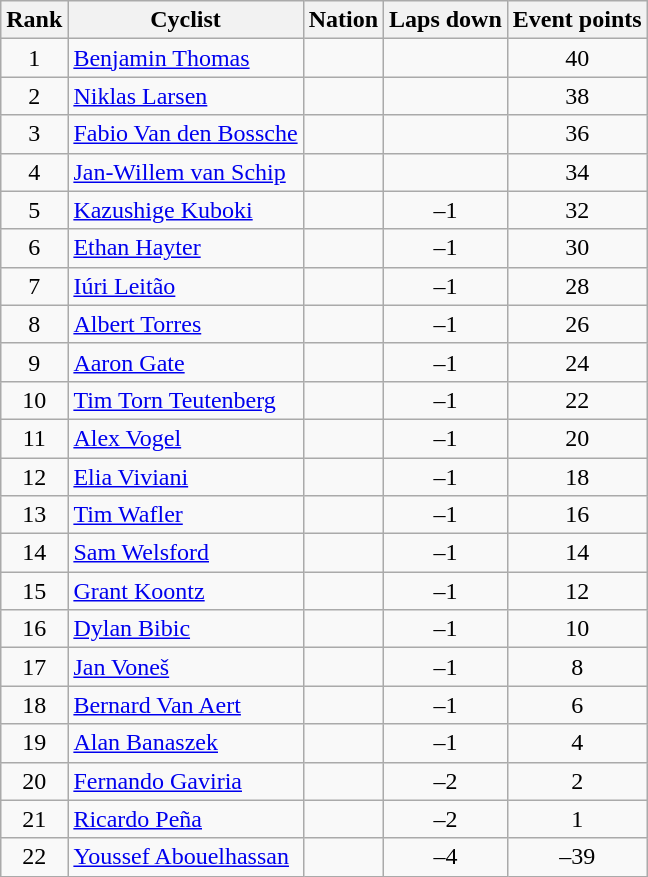<table class="wikitable sortable" style="text-align:center">
<tr>
<th>Rank</th>
<th>Cyclist</th>
<th>Nation</th>
<th>Laps down</th>
<th>Event points</th>
</tr>
<tr>
<td>1</td>
<td align=left><a href='#'>Benjamin Thomas</a></td>
<td align="left"></td>
<td></td>
<td>40</td>
</tr>
<tr>
<td>2</td>
<td align=left><a href='#'>Niklas Larsen</a></td>
<td align="left"></td>
<td></td>
<td>38</td>
</tr>
<tr>
<td>3</td>
<td align=left><a href='#'>Fabio Van den Bossche</a></td>
<td align="left"></td>
<td></td>
<td>36</td>
</tr>
<tr>
<td>4</td>
<td align=left><a href='#'>Jan-Willem van Schip</a></td>
<td align="left"></td>
<td></td>
<td>34</td>
</tr>
<tr>
<td>5</td>
<td align=left><a href='#'>Kazushige Kuboki</a></td>
<td align="left"></td>
<td>–1</td>
<td>32</td>
</tr>
<tr>
<td>6</td>
<td align=left><a href='#'>Ethan Hayter</a></td>
<td align="left"></td>
<td>–1</td>
<td>30</td>
</tr>
<tr>
<td>7</td>
<td align=left><a href='#'>Iúri Leitão</a></td>
<td align="left"></td>
<td>–1</td>
<td>28</td>
</tr>
<tr>
<td>8</td>
<td align=left><a href='#'>Albert Torres</a></td>
<td align="left"></td>
<td>–1</td>
<td>26</td>
</tr>
<tr>
<td>9</td>
<td align=left><a href='#'>Aaron Gate</a></td>
<td align="left"></td>
<td>–1</td>
<td>24</td>
</tr>
<tr>
<td>10</td>
<td align=left><a href='#'>Tim Torn Teutenberg</a></td>
<td align="left"></td>
<td>–1</td>
<td>22</td>
</tr>
<tr>
<td>11</td>
<td align=left><a href='#'>Alex Vogel</a></td>
<td align="left"></td>
<td>–1</td>
<td>20</td>
</tr>
<tr>
<td>12</td>
<td align=left><a href='#'>Elia Viviani</a></td>
<td align="left"></td>
<td>–1</td>
<td>18</td>
</tr>
<tr>
<td>13</td>
<td align=left><a href='#'>Tim Wafler</a></td>
<td align="left"></td>
<td>–1</td>
<td>16</td>
</tr>
<tr>
<td>14</td>
<td align="left"><a href='#'>Sam Welsford</a></td>
<td align="left"></td>
<td>–1</td>
<td>14</td>
</tr>
<tr>
<td>15</td>
<td align="left"><a href='#'>Grant Koontz</a></td>
<td align="left"></td>
<td>–1</td>
<td>12</td>
</tr>
<tr>
<td>16</td>
<td align="left"><a href='#'>Dylan Bibic</a></td>
<td align="left"></td>
<td>–1</td>
<td>10</td>
</tr>
<tr>
<td>17</td>
<td align="left"><a href='#'>Jan Voneš</a></td>
<td align="left"></td>
<td>–1</td>
<td>8</td>
</tr>
<tr>
<td>18</td>
<td align="left"><a href='#'>Bernard Van Aert</a></td>
<td align="left"></td>
<td>–1</td>
<td>6</td>
</tr>
<tr>
<td>19</td>
<td align="left"><a href='#'>Alan Banaszek</a></td>
<td align="left"></td>
<td>–1</td>
<td>4</td>
</tr>
<tr>
<td>20</td>
<td align="left"><a href='#'>Fernando Gaviria</a></td>
<td align="left"></td>
<td>–2</td>
<td>2</td>
</tr>
<tr>
<td>21</td>
<td align="left"><a href='#'>Ricardo Peña</a></td>
<td align="left"></td>
<td>–2</td>
<td>1</td>
</tr>
<tr>
<td>22</td>
<td align="left"><a href='#'>Youssef Abouelhassan</a></td>
<td align="left"></td>
<td>–4</td>
<td>–39</td>
</tr>
</table>
